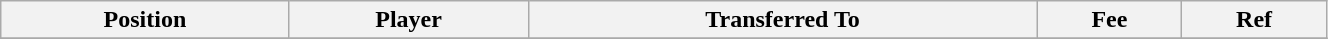<table class="wikitable sortable" style="width:70%; text-align:center; font-size:100%; text-align:left;">
<tr>
<th>Position</th>
<th>Player</th>
<th>Transferred To</th>
<th>Fee</th>
<th>Ref</th>
</tr>
<tr>
</tr>
</table>
